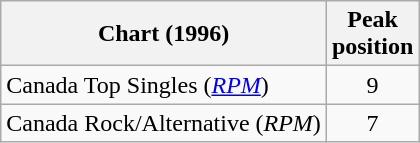<table class="wikitable sortable">
<tr>
<th>Chart (1996)</th>
<th>Peak<br>position</th>
</tr>
<tr>
<td align="left">Canada Top Singles (<em><a href='#'>RPM</a></em>)</td>
<td align="center">9</td>
</tr>
<tr>
<td align="left">Canada Rock/Alternative (<em>RPM</em>)</td>
<td align="center">7</td>
</tr>
</table>
